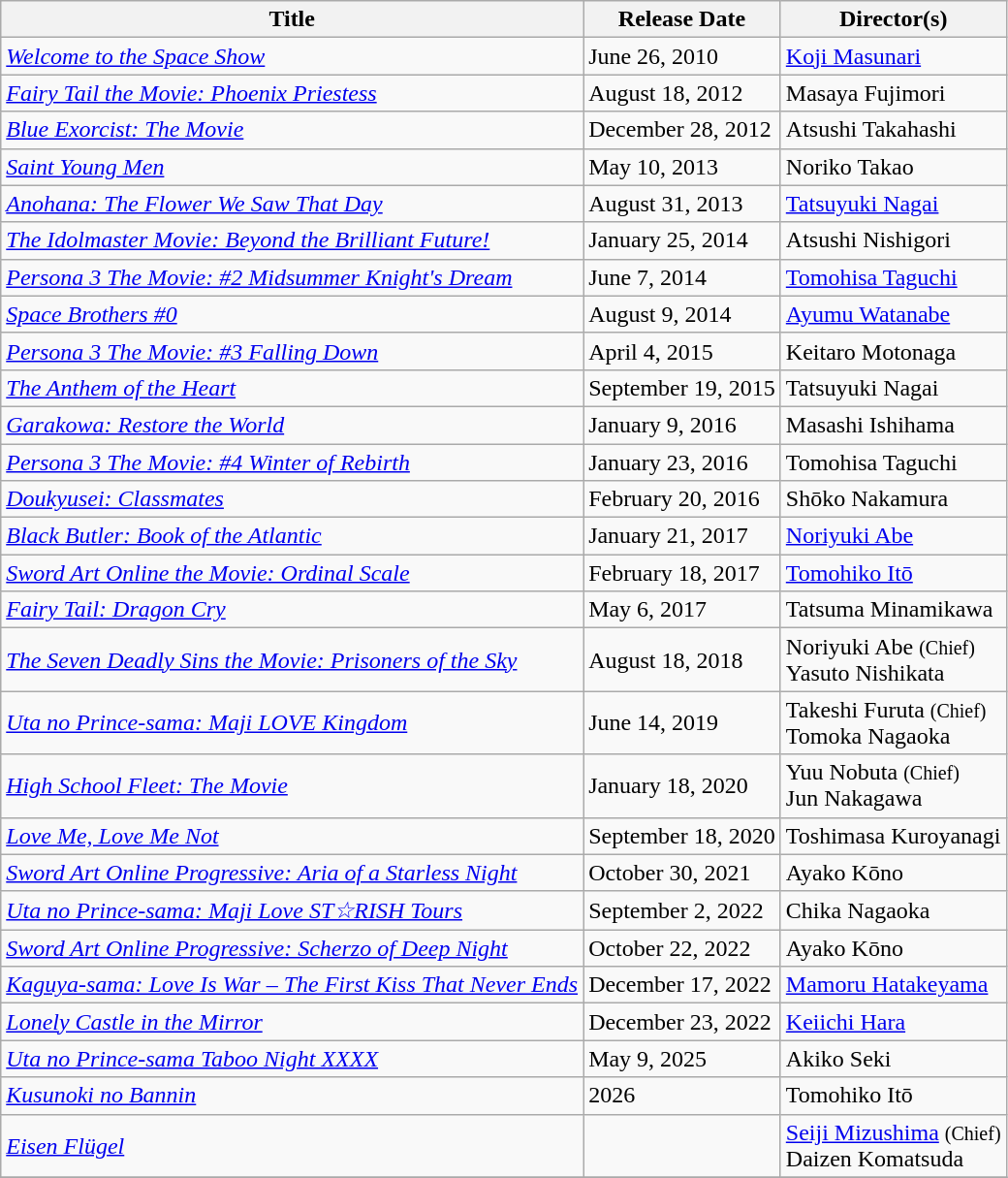<table class="wikitable sortable">
<tr>
<th>Title</th>
<th>Release Date</th>
<th>Director(s)</th>
</tr>
<tr>
<td><em><a href='#'>Welcome to the Space Show</a></em></td>
<td>June 26, 2010</td>
<td><a href='#'>Koji Masunari</a></td>
</tr>
<tr>
<td><em><a href='#'>Fairy Tail the Movie: Phoenix Priestess</a></em></td>
<td>August 18, 2012</td>
<td>Masaya Fujimori</td>
</tr>
<tr>
<td><em><a href='#'>Blue Exorcist: The Movie</a></em></td>
<td>December 28, 2012</td>
<td>Atsushi Takahashi</td>
</tr>
<tr>
<td><em><a href='#'>Saint Young Men</a></em></td>
<td>May 10, 2013</td>
<td>Noriko Takao</td>
</tr>
<tr>
<td><em><a href='#'>Anohana: The Flower We Saw That Day</a></em></td>
<td>August 31, 2013</td>
<td><a href='#'>Tatsuyuki Nagai</a></td>
</tr>
<tr>
<td><em><a href='#'>The Idolmaster Movie: Beyond the Brilliant Future!</a></em></td>
<td>January 25, 2014</td>
<td>Atsushi Nishigori</td>
</tr>
<tr>
<td><em><a href='#'>Persona 3 The Movie: #2 Midsummer Knight's Dream</a></em></td>
<td>June 7, 2014</td>
<td><a href='#'>Tomohisa Taguchi</a></td>
</tr>
<tr>
<td><em><a href='#'>Space Brothers #0</a></em></td>
<td>August 9, 2014</td>
<td><a href='#'>Ayumu Watanabe</a></td>
</tr>
<tr>
<td><em><a href='#'>Persona 3 The Movie: #3 Falling Down</a></em></td>
<td>April 4, 2015</td>
<td>Keitaro Motonaga</td>
</tr>
<tr>
<td><em><a href='#'>The Anthem of the Heart</a></em></td>
<td>September 19, 2015</td>
<td>Tatsuyuki Nagai</td>
</tr>
<tr>
<td><em><a href='#'>Garakowa: Restore the World</a></em></td>
<td>January 9, 2016</td>
<td>Masashi Ishihama</td>
</tr>
<tr>
<td><em><a href='#'>Persona 3 The Movie: #4 Winter of Rebirth</a></em></td>
<td>January 23, 2016</td>
<td>Tomohisa Taguchi</td>
</tr>
<tr>
<td><em><a href='#'>Doukyusei: Classmates</a></em></td>
<td>February 20, 2016</td>
<td>Shōko Nakamura</td>
</tr>
<tr>
<td><em><a href='#'>Black Butler: Book of the Atlantic</a></em></td>
<td>January 21, 2017</td>
<td><a href='#'>Noriyuki Abe</a></td>
</tr>
<tr>
<td><em><a href='#'>Sword Art Online the Movie: Ordinal Scale</a></em></td>
<td>February 18, 2017</td>
<td><a href='#'>Tomohiko Itō</a></td>
</tr>
<tr>
<td><em><a href='#'>Fairy Tail: Dragon Cry</a></em></td>
<td>May 6, 2017</td>
<td>Tatsuma Minamikawa</td>
</tr>
<tr>
<td><em><a href='#'>The Seven Deadly Sins the Movie: Prisoners of the Sky</a></em></td>
<td>August 18, 2018</td>
<td>Noriyuki Abe <small>(Chief)</small><br>Yasuto Nishikata</td>
</tr>
<tr>
<td><em><a href='#'>Uta no Prince-sama: Maji LOVE Kingdom</a></em></td>
<td>June 14, 2019</td>
<td>Takeshi Furuta <small>(Chief)</small><br>Tomoka Nagaoka</td>
</tr>
<tr>
<td><em><a href='#'>High School Fleet: The Movie</a></em></td>
<td>January 18, 2020</td>
<td>Yuu Nobuta <small>(Chief)</small><br>Jun Nakagawa</td>
</tr>
<tr>
<td><em><a href='#'>Love Me, Love Me Not</a></em></td>
<td>September 18, 2020</td>
<td>Toshimasa Kuroyanagi</td>
</tr>
<tr>
<td><em><a href='#'>Sword Art Online Progressive: Aria of a Starless Night</a></em></td>
<td>October 30, 2021</td>
<td>Ayako Kōno</td>
</tr>
<tr>
<td><em><a href='#'>Uta no Prince-sama: Maji Love ST☆RISH Tours</a></em></td>
<td>September 2, 2022</td>
<td>Chika Nagaoka</td>
</tr>
<tr>
<td><em><a href='#'>Sword Art Online Progressive: Scherzo of Deep Night</a></em></td>
<td>October 22, 2022</td>
<td>Ayako Kōno</td>
</tr>
<tr>
<td><em><a href='#'>Kaguya-sama: Love Is War – The First Kiss That Never Ends</a></em></td>
<td>December 17, 2022</td>
<td><a href='#'>Mamoru Hatakeyama</a></td>
</tr>
<tr>
<td><em><a href='#'>Lonely Castle in the Mirror</a></em></td>
<td>December 23, 2022</td>
<td><a href='#'>Keiichi Hara</a></td>
</tr>
<tr>
<td><em><a href='#'>Uta no Prince-sama Taboo Night XXXX</a></em></td>
<td>May 9, 2025</td>
<td>Akiko Seki</td>
</tr>
<tr>
<td><em><a href='#'>Kusunoki no Bannin</a></em></td>
<td>2026</td>
<td>Tomohiko Itō</td>
</tr>
<tr>
<td><em><a href='#'>Eisen Flügel</a></em></td>
<td></td>
<td><a href='#'>Seiji Mizushima</a> <small>(Chief)</small><br>Daizen Komatsuda</td>
</tr>
<tr>
</tr>
</table>
